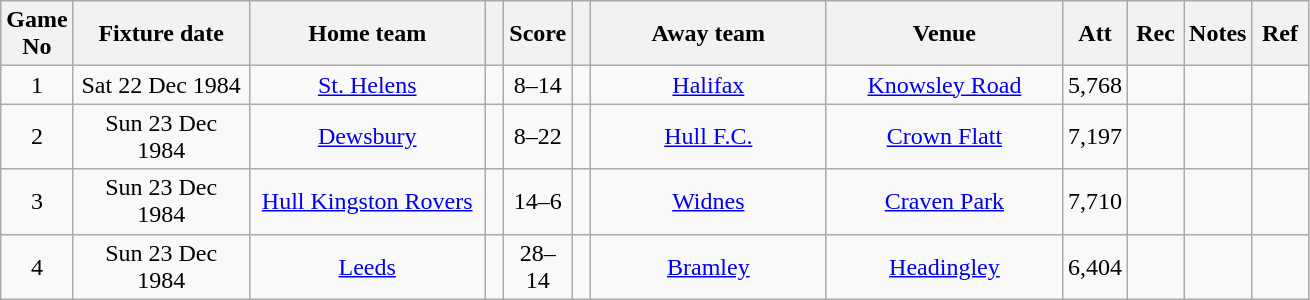<table class="wikitable" style="text-align:center;">
<tr>
<th width=10 abbr="No">Game No</th>
<th width=110 abbr="Date">Fixture date</th>
<th width=150 abbr="Home Team">Home team</th>
<th width=5 abbr="space"></th>
<th width=20 abbr="Score">Score</th>
<th width=5 abbr="space"></th>
<th width=150 abbr="Away Team">Away team</th>
<th width=150 abbr="Venue">Venue</th>
<th width=30 abbr="Att">Att</th>
<th width=30 abbr="Rec">Rec</th>
<th width=20 abbr="Notes">Notes</th>
<th width=30 abbr="Ref">Ref</th>
</tr>
<tr>
<td>1</td>
<td>Sat 22 Dec 1984</td>
<td><a href='#'>St. Helens</a></td>
<td></td>
<td>8–14</td>
<td></td>
<td><a href='#'>Halifax</a></td>
<td><a href='#'>Knowsley Road</a></td>
<td>5,768</td>
<td></td>
<td></td>
<td></td>
</tr>
<tr>
<td>2</td>
<td>Sun 23 Dec 1984</td>
<td><a href='#'>Dewsbury</a></td>
<td></td>
<td>8–22</td>
<td></td>
<td><a href='#'>Hull F.C.</a></td>
<td><a href='#'>Crown Flatt</a></td>
<td>7,197</td>
<td></td>
<td></td>
<td></td>
</tr>
<tr>
<td>3</td>
<td>Sun 23 Dec 1984</td>
<td><a href='#'>Hull Kingston Rovers</a></td>
<td></td>
<td>14–6</td>
<td></td>
<td><a href='#'>Widnes</a></td>
<td><a href='#'>Craven Park</a></td>
<td>7,710</td>
<td></td>
<td></td>
<td></td>
</tr>
<tr>
<td>4</td>
<td>Sun 23 Dec 1984</td>
<td><a href='#'>Leeds</a></td>
<td></td>
<td>28–14</td>
<td></td>
<td><a href='#'>Bramley</a></td>
<td><a href='#'>Headingley</a></td>
<td>6,404</td>
<td></td>
<td></td>
<td></td>
</tr>
</table>
